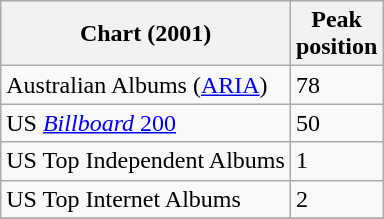<table class="wikitable sortable" border="1">
<tr>
<th align="left">Chart (2001)</th>
<th align="left">Peak<br>position</th>
</tr>
<tr>
<td align="left">Australian Albums (<a href='#'>ARIA</a>)</td>
<td align="left">78</td>
</tr>
<tr>
<td align="left">US <a href='#'><em>Billboard</em> 200</a></td>
<td align="left">50</td>
</tr>
<tr>
<td align="left">US Top Independent Albums</td>
<td align="left">1</td>
</tr>
<tr>
<td align="left">US Top Internet Albums</td>
<td align="left">2</td>
</tr>
<tr>
</tr>
</table>
